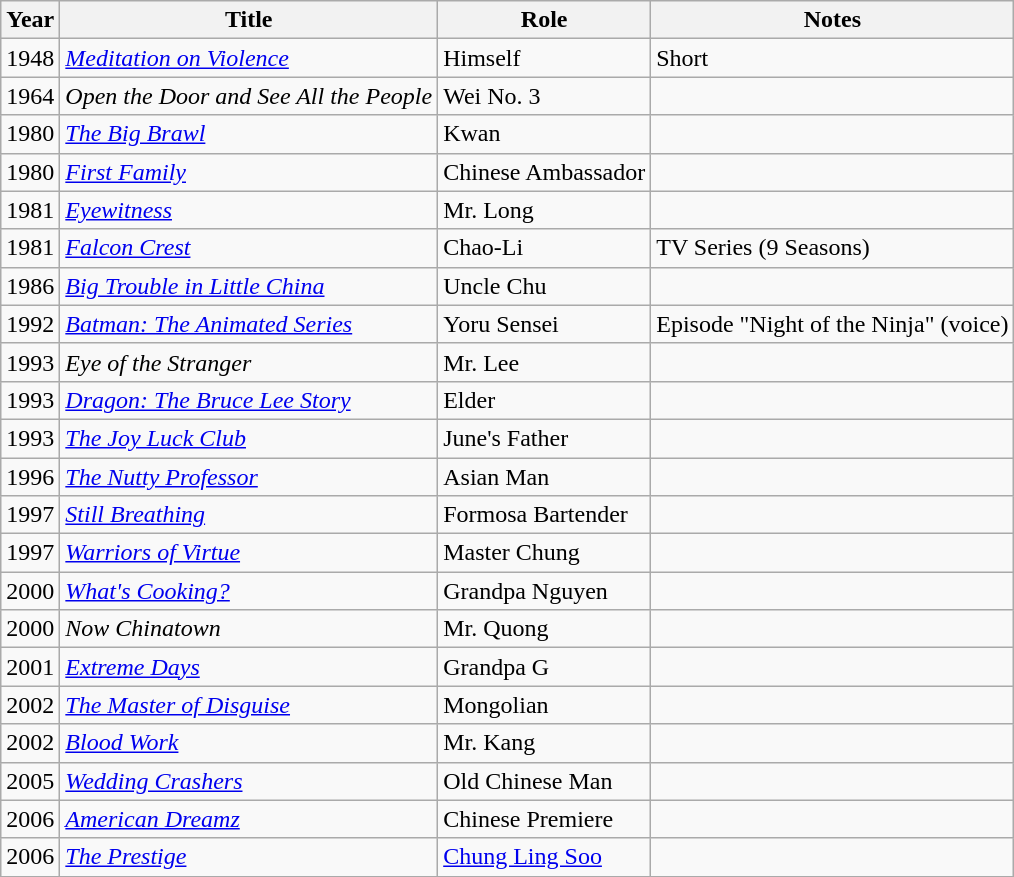<table class="wikitable">
<tr>
<th>Year</th>
<th>Title</th>
<th>Role</th>
<th>Notes</th>
</tr>
<tr>
<td>1948</td>
<td><em><a href='#'>Meditation on Violence</a></em></td>
<td>Himself</td>
<td>Short</td>
</tr>
<tr>
<td>1964</td>
<td><em>Open the Door and See All the People</em></td>
<td>Wei No. 3</td>
<td></td>
</tr>
<tr>
<td>1980</td>
<td><em><a href='#'>The Big Brawl</a></em></td>
<td>Kwan</td>
<td></td>
</tr>
<tr>
<td>1980</td>
<td><em><a href='#'>First Family</a></em></td>
<td>Chinese Ambassador</td>
<td></td>
</tr>
<tr>
<td>1981</td>
<td><em><a href='#'>Eyewitness</a></em></td>
<td>Mr. Long</td>
<td></td>
</tr>
<tr>
<td>1981</td>
<td><em><a href='#'>Falcon Crest</a></em></td>
<td>Chao-Li</td>
<td>TV Series (9 Seasons)</td>
</tr>
<tr>
<td>1986</td>
<td><em><a href='#'>Big Trouble in Little China</a></em></td>
<td>Uncle Chu</td>
<td></td>
</tr>
<tr>
<td>1992</td>
<td><em><a href='#'>Batman: The Animated Series</a></em></td>
<td>Yoru Sensei</td>
<td>Episode "Night of the Ninja" (voice)</td>
</tr>
<tr>
<td>1993</td>
<td><em>Eye of the Stranger</em></td>
<td>Mr. Lee</td>
<td></td>
</tr>
<tr>
<td>1993</td>
<td><em><a href='#'>Dragon: The Bruce Lee Story</a></em></td>
<td>Elder</td>
<td></td>
</tr>
<tr>
<td>1993</td>
<td><em><a href='#'>The Joy Luck Club</a></em></td>
<td>June's Father</td>
<td></td>
</tr>
<tr>
<td>1996</td>
<td><em><a href='#'>The Nutty Professor</a></em></td>
<td>Asian Man</td>
<td></td>
</tr>
<tr>
<td>1997</td>
<td><em><a href='#'>Still Breathing</a></em></td>
<td>Formosa Bartender</td>
<td></td>
</tr>
<tr>
<td>1997</td>
<td><em><a href='#'>Warriors of Virtue</a></em></td>
<td>Master Chung</td>
<td></td>
</tr>
<tr>
<td>2000</td>
<td><em><a href='#'>What's Cooking?</a></em></td>
<td>Grandpa Nguyen</td>
<td></td>
</tr>
<tr>
<td>2000</td>
<td><em>Now Chinatown</em></td>
<td>Mr. Quong</td>
<td></td>
</tr>
<tr>
<td>2001</td>
<td><em><a href='#'>Extreme Days</a></em></td>
<td>Grandpa G</td>
<td></td>
</tr>
<tr>
<td>2002</td>
<td><em><a href='#'>The Master of Disguise</a></em></td>
<td>Mongolian</td>
<td></td>
</tr>
<tr>
<td>2002</td>
<td><em><a href='#'>Blood Work</a></em></td>
<td>Mr. Kang</td>
<td></td>
</tr>
<tr>
<td>2005</td>
<td><em><a href='#'>Wedding Crashers</a></em></td>
<td>Old Chinese Man</td>
<td></td>
</tr>
<tr>
<td>2006</td>
<td><em><a href='#'>American Dreamz</a></em></td>
<td>Chinese Premiere</td>
<td></td>
</tr>
<tr>
<td>2006</td>
<td><em><a href='#'>The Prestige</a></em></td>
<td><a href='#'>Chung Ling Soo</a></td>
<td></td>
</tr>
</table>
